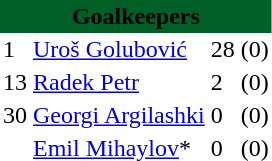<table class="toccolours" border="0" cellpadding="2" cellspacing="0" align="left" style="margin:0.5em;">
<tr>
<th colspan="4" align="center" bgcolor="#005e27"><span>Goalkeepers</span></th>
</tr>
<tr>
<td>1</td>
<td> <a href='#'>Uroš Golubović</a></td>
<td>28</td>
<td>(0)</td>
</tr>
<tr>
<td>13</td>
<td> <a href='#'>Radek Petr</a></td>
<td>2</td>
<td>(0)</td>
</tr>
<tr>
<td>30</td>
<td> <a href='#'>Georgi Argilashki</a></td>
<td>0</td>
<td>(0)</td>
</tr>
<tr>
<td></td>
<td> <a href='#'>Emil Mihaylov</a>*</td>
<td>0</td>
<td>(0)</td>
</tr>
<tr>
</tr>
</table>
